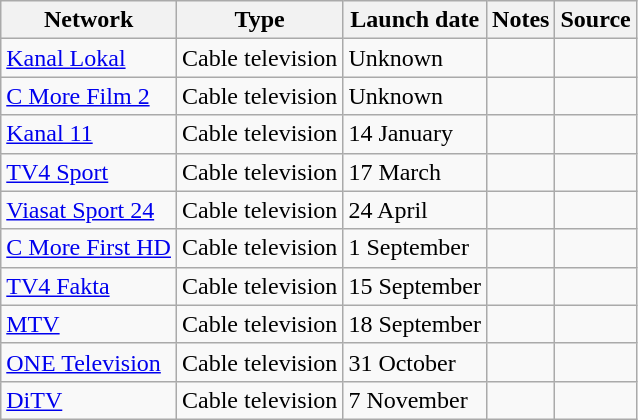<table class="wikitable sortable">
<tr>
<th>Network</th>
<th>Type</th>
<th>Launch date</th>
<th>Notes</th>
<th>Source</th>
</tr>
<tr>
<td><a href='#'>Kanal Lokal</a></td>
<td>Cable television</td>
<td>Unknown</td>
<td></td>
<td></td>
</tr>
<tr>
<td><a href='#'>C More Film 2</a></td>
<td>Cable television</td>
<td>Unknown</td>
<td></td>
<td></td>
</tr>
<tr>
<td><a href='#'>Kanal 11</a></td>
<td>Cable television</td>
<td>14 January</td>
<td></td>
<td></td>
</tr>
<tr>
<td><a href='#'>TV4 Sport</a></td>
<td>Cable television</td>
<td>17 March</td>
<td></td>
<td></td>
</tr>
<tr>
<td><a href='#'>Viasat Sport 24</a></td>
<td>Cable television</td>
<td>24 April</td>
<td></td>
<td></td>
</tr>
<tr>
<td><a href='#'>C More First HD</a></td>
<td>Cable television</td>
<td>1 September</td>
<td></td>
<td></td>
</tr>
<tr>
<td><a href='#'>TV4 Fakta</a></td>
<td>Cable television</td>
<td>15 September</td>
<td></td>
</tr>
<tr>
<td><a href='#'>MTV</a></td>
<td>Cable television</td>
<td>18 September</td>
<td></td>
<td></td>
</tr>
<tr>
<td><a href='#'>ONE Television</a></td>
<td>Cable television</td>
<td>31 October</td>
<td></td>
<td></td>
</tr>
<tr>
<td><a href='#'>DiTV</a></td>
<td>Cable television</td>
<td>7 November</td>
<td></td>
<td></td>
</tr>
</table>
